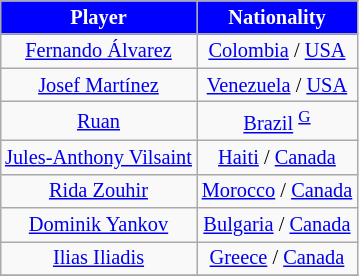<table class="wikitable" style="text-align:center; margin-left:1em; font-size:85%;">
<tr>
<th style="background:#00f; color:white; text-align:center;">Player</th>
<th style="background:#00f; color:white; text-align:center;">Nationality</th>
</tr>
<tr>
<td><a href='#'>Fernando Álvarez</a></td>
<td> <a href='#'>Colombia</a> /  <a href='#'>USA</a></td>
</tr>
<tr>
<td><a href='#'>Josef Martínez</a></td>
<td> <a href='#'>Venezuela</a> /  <a href='#'>USA</a></td>
</tr>
<tr>
<td><a href='#'>Ruan</a></td>
<td> <a href='#'>Brazil</a> <sup><a href='#'>G</a></sup></td>
</tr>
<tr>
<td><a href='#'>Jules-Anthony Vilsaint</a></td>
<td> <a href='#'>Haiti</a> /  <a href='#'>Canada</a></td>
</tr>
<tr>
<td><a href='#'>Rida Zouhir</a></td>
<td> <a href='#'>Morocco</a> /  <a href='#'>Canada</a></td>
</tr>
<tr>
<td><a href='#'>Dominik Yankov</a></td>
<td> <a href='#'>Bulgaria</a> /  <a href='#'>Canada</a></td>
</tr>
<tr>
<td><a href='#'>Ilias Iliadis</a></td>
<td> <a href='#'>Greece</a> /  <a href='#'>Canada</a></td>
</tr>
<tr>
</tr>
</table>
